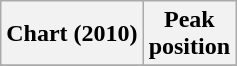<table class="wikitable plainrowheaders" style="text-align:center">
<tr>
<th>Chart (2010)</th>
<th>Peak<br>position</th>
</tr>
<tr>
</tr>
</table>
